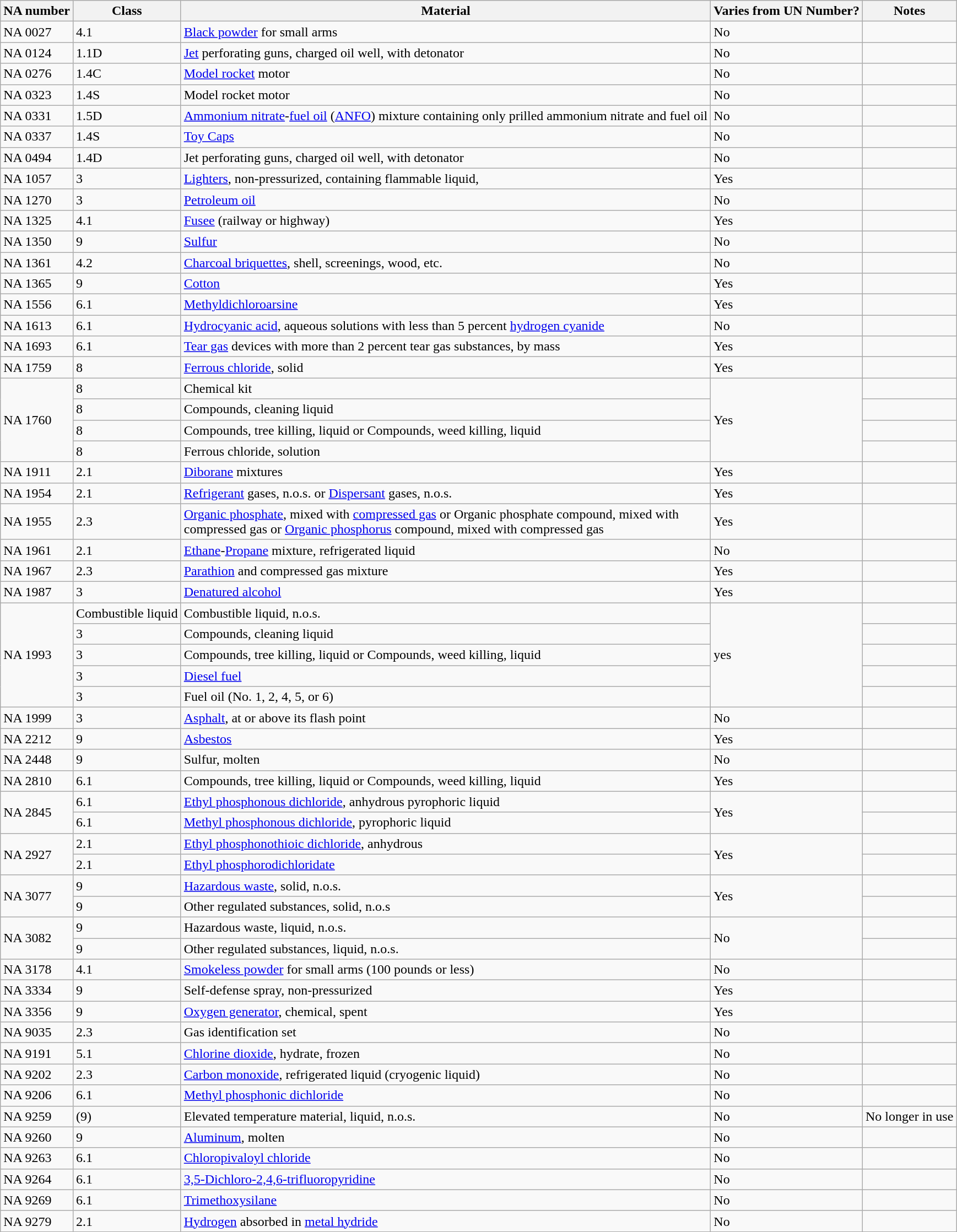<table class="wikitable">
<tr>
<th>NA number</th>
<th>Class</th>
<th>Material</th>
<th>Varies from UN Number?</th>
<th>Notes</th>
</tr>
<tr>
<td>NA 0027</td>
<td>4.1</td>
<td><a href='#'>Black powder</a> for small arms</td>
<td>No</td>
<td></td>
</tr>
<tr>
<td>NA 0124</td>
<td>1.1D</td>
<td><a href='#'>Jet</a> perforating guns, charged oil well, with detonator</td>
<td>No</td>
<td></td>
</tr>
<tr>
<td>NA 0276</td>
<td>1.4C</td>
<td><a href='#'>Model rocket</a> motor</td>
<td>No</td>
<td></td>
</tr>
<tr>
<td>NA 0323</td>
<td>1.4S</td>
<td>Model rocket motor</td>
<td>No</td>
<td></td>
</tr>
<tr>
<td>NA 0331</td>
<td>1.5D</td>
<td><a href='#'>Ammonium nitrate</a>-<a href='#'>fuel oil</a> (<a href='#'>ANFO</a>) mixture containing only prilled ammonium nitrate and fuel oil</td>
<td>No</td>
<td></td>
</tr>
<tr>
<td>NA 0337</td>
<td>1.4S</td>
<td><a href='#'>Toy Caps</a></td>
<td>No</td>
<td></td>
</tr>
<tr>
<td>NA 0494</td>
<td>1.4D</td>
<td>Jet perforating guns, charged oil well, with detonator</td>
<td>No</td>
<td></td>
</tr>
<tr>
<td>NA 1057</td>
<td>3</td>
<td><a href='#'>Lighters</a>, non-pressurized, containing flammable liquid,</td>
<td>Yes</td>
<td></td>
</tr>
<tr>
<td>NA 1270</td>
<td>3</td>
<td><a href='#'>Petroleum oil</a></td>
<td>No</td>
<td></td>
</tr>
<tr>
<td>NA 1325</td>
<td>4.1</td>
<td><a href='#'>Fusee</a> (railway or highway)</td>
<td>Yes</td>
<td></td>
</tr>
<tr>
<td>NA 1350</td>
<td>9</td>
<td><a href='#'>Sulfur</a></td>
<td>No</td>
<td></td>
</tr>
<tr>
<td>NA 1361</td>
<td>4.2</td>
<td><a href='#'>Charcoal briquettes</a>, shell, screenings, wood, etc.</td>
<td>No</td>
<td></td>
</tr>
<tr>
<td>NA 1365</td>
<td>9</td>
<td><a href='#'>Cotton</a></td>
<td>Yes</td>
<td></td>
</tr>
<tr>
<td>NA 1556</td>
<td>6.1</td>
<td><a href='#'>Methyldichloroarsine</a></td>
<td>Yes</td>
<td></td>
</tr>
<tr>
<td>NA 1613</td>
<td>6.1</td>
<td><a href='#'>Hydrocyanic acid</a>, aqueous solutions with less than 5 percent <a href='#'>hydrogen cyanide</a></td>
<td>No</td>
<td></td>
</tr>
<tr>
<td>NA 1693</td>
<td>6.1</td>
<td><a href='#'>Tear gas</a> devices with more than 2 percent tear gas substances, by mass</td>
<td>Yes</td>
<td></td>
</tr>
<tr>
<td>NA 1759</td>
<td>8</td>
<td><a href='#'>Ferrous chloride</a>, solid</td>
<td>Yes</td>
<td></td>
</tr>
<tr>
<td rowspan="4">NA 1760</td>
<td>8</td>
<td>Chemical kit</td>
<td rowspan="4">Yes</td>
<td></td>
</tr>
<tr>
<td>8</td>
<td>Compounds, cleaning liquid</td>
<td></td>
</tr>
<tr>
<td>8</td>
<td>Compounds, tree killing, liquid or Compounds, weed killing, liquid</td>
<td></td>
</tr>
<tr>
<td>8</td>
<td>Ferrous chloride, solution</td>
<td></td>
</tr>
<tr>
<td>NA 1911</td>
<td>2.1</td>
<td><a href='#'>Diborane</a> mixtures</td>
<td>Yes</td>
<td></td>
</tr>
<tr>
<td>NA 1954</td>
<td>2.1</td>
<td><a href='#'>Refrigerant</a> gases, n.o.s. or <a href='#'>Dispersant</a> gases, n.o.s.</td>
<td>Yes</td>
<td></td>
</tr>
<tr>
<td>NA 1955</td>
<td>2.3</td>
<td><a href='#'>Organic phosphate</a>, mixed with <a href='#'>compressed gas</a> or Organic phosphate compound, mixed with <br>compressed gas or <a href='#'>Organic phosphorus</a> compound, mixed with compressed gas</td>
<td>Yes</td>
<td></td>
</tr>
<tr>
<td>NA 1961</td>
<td>2.1</td>
<td><a href='#'>Ethane</a>-<a href='#'>Propane</a> mixture, refrigerated liquid</td>
<td>No</td>
<td></td>
</tr>
<tr>
<td>NA 1967</td>
<td>2.3</td>
<td><a href='#'>Parathion</a> and compressed gas mixture</td>
<td>Yes</td>
<td></td>
</tr>
<tr>
<td>NA 1987</td>
<td>3</td>
<td><a href='#'>Denatured alcohol</a></td>
<td>Yes</td>
<td></td>
</tr>
<tr>
<td rowspan="5">NA 1993</td>
<td>Combustible liquid</td>
<td>Combustible liquid, n.o.s.</td>
<td rowspan="5">yes</td>
<td></td>
</tr>
<tr>
<td>3</td>
<td>Compounds, cleaning liquid</td>
<td></td>
</tr>
<tr>
<td>3</td>
<td>Compounds, tree killing, liquid or Compounds, weed killing, liquid</td>
<td></td>
</tr>
<tr>
<td>3</td>
<td><a href='#'>Diesel fuel</a></td>
<td></td>
</tr>
<tr>
<td>3</td>
<td>Fuel oil (No. 1, 2, 4, 5, or 6)</td>
<td></td>
</tr>
<tr>
<td>NA 1999</td>
<td>3</td>
<td><a href='#'>Asphalt</a>, at or above its flash point</td>
<td>No</td>
<td></td>
</tr>
<tr>
<td>NA 2212</td>
<td>9</td>
<td><a href='#'>Asbestos</a></td>
<td>Yes</td>
<td></td>
</tr>
<tr>
<td>NA 2448</td>
<td>9</td>
<td>Sulfur, molten</td>
<td>No</td>
<td></td>
</tr>
<tr>
<td>NA 2810</td>
<td>6.1</td>
<td>Compounds, tree killing, liquid or Compounds, weed killing, liquid</td>
<td>Yes</td>
<td></td>
</tr>
<tr>
<td rowspan=2>NA 2845</td>
<td>6.1</td>
<td><a href='#'>Ethyl phosphonous dichloride</a>, anhydrous pyrophoric liquid</td>
<td rowspan="2">Yes</td>
<td></td>
</tr>
<tr>
<td>6.1</td>
<td><a href='#'>Methyl phosphonous dichloride</a>, pyrophoric liquid</td>
<td></td>
</tr>
<tr>
<td rowspan=2>NA 2927</td>
<td>2.1</td>
<td><a href='#'>Ethyl phosphonothioic dichloride</a>, anhydrous</td>
<td rowspan="2">Yes</td>
<td></td>
</tr>
<tr>
<td>2.1</td>
<td><a href='#'>Ethyl phosphorodichloridate</a></td>
<td></td>
</tr>
<tr>
<td rowspan=2>NA 3077</td>
<td>9</td>
<td><a href='#'>Hazardous waste</a>, solid, n.o.s.</td>
<td rowspan="2">Yes</td>
<td></td>
</tr>
<tr>
<td>9</td>
<td>Other regulated substances, solid, n.o.s</td>
<td></td>
</tr>
<tr>
<td rowspan=2>NA 3082</td>
<td>9</td>
<td>Hazardous waste, liquid, n.o.s.</td>
<td rowspan="2">No</td>
<td></td>
</tr>
<tr>
<td>9</td>
<td>Other regulated substances, liquid, n.o.s.</td>
<td></td>
</tr>
<tr>
<td>NA 3178</td>
<td>4.1</td>
<td><a href='#'>Smokeless powder</a> for small arms (100 pounds or less)</td>
<td>No</td>
<td></td>
</tr>
<tr>
<td>NA 3334</td>
<td>9</td>
<td>Self-defense spray, non-pressurized</td>
<td>Yes</td>
<td></td>
</tr>
<tr>
<td>NA 3356</td>
<td>9</td>
<td><a href='#'>Oxygen generator</a>, chemical, spent</td>
<td>Yes</td>
<td></td>
</tr>
<tr>
<td>NA 9035</td>
<td>2.3</td>
<td>Gas identification set</td>
<td>No</td>
<td></td>
</tr>
<tr>
<td>NA 9191</td>
<td>5.1</td>
<td><a href='#'>Chlorine dioxide</a>, hydrate, frozen</td>
<td>No</td>
<td></td>
</tr>
<tr>
<td>NA 9202</td>
<td>2.3</td>
<td><a href='#'>Carbon monoxide</a>, refrigerated liquid (cryogenic liquid)</td>
<td>No</td>
<td></td>
</tr>
<tr>
<td>NA 9206</td>
<td>6.1</td>
<td><a href='#'>Methyl phosphonic dichloride</a></td>
<td>No</td>
<td></td>
</tr>
<tr>
<td>NA 9259</td>
<td>(9)</td>
<td>Elevated temperature material, liquid, n.o.s.</td>
<td>No</td>
<td>No longer in use</td>
</tr>
<tr>
<td>NA 9260</td>
<td>9</td>
<td><a href='#'>Aluminum</a>, molten</td>
<td>No</td>
<td></td>
</tr>
<tr>
<td>NA 9263</td>
<td>6.1</td>
<td><a href='#'>Chloropivaloyl chloride</a></td>
<td>No</td>
<td></td>
</tr>
<tr>
<td>NA 9264</td>
<td>6.1</td>
<td><a href='#'>3,5-Dichloro-2,4,6-trifluoropyridine</a></td>
<td>No</td>
<td></td>
</tr>
<tr>
<td>NA 9269</td>
<td>6.1</td>
<td><a href='#'>Trimethoxysilane</a></td>
<td>No</td>
<td></td>
</tr>
<tr>
<td>NA 9279</td>
<td>2.1</td>
<td><a href='#'>Hydrogen</a> absorbed in <a href='#'>metal hydride</a></td>
<td>No</td>
<td></td>
</tr>
</table>
